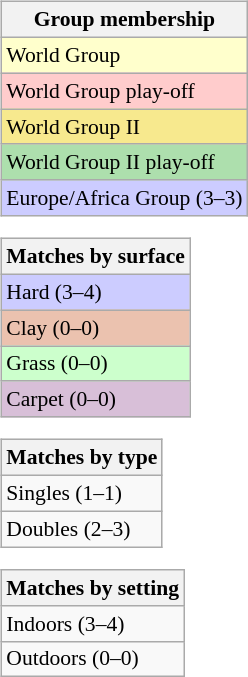<table>
<tr valign=top>
<td><br><table class=wikitable style="font-size:90%">
<tr>
<th>Group membership</th>
</tr>
<tr style="background:#ffffcc;">
<td>World Group</td>
</tr>
<tr style="background:#ffcccc;">
<td>World Group play-off</td>
</tr>
<tr style="background:#F7E98E;">
<td>World Group II</td>
</tr>
<tr style="background:#ADDFAD;">
<td>World Group II play-off</td>
</tr>
<tr style="background:#CCCCFF;">
<td>Europe/Africa Group (3–3)</td>
</tr>
</table>
<table class=wikitable style="font-size:90%">
<tr>
<th>Matches by surface</th>
</tr>
<tr style="background:#ccf;">
<td>Hard (3–4)</td>
</tr>
<tr style="background:#ebc2af;">
<td>Clay (0–0)</td>
</tr>
<tr style="background:#cfc;">
<td>Grass (0–0)</td>
</tr>
<tr style="background:thistle;">
<td>Carpet (0–0)</td>
</tr>
</table>
<table class=wikitable style="font-size:90%">
<tr>
<th>Matches by type</th>
</tr>
<tr>
<td>Singles (1–1)</td>
</tr>
<tr>
<td>Doubles (2–3)</td>
</tr>
</table>
<table class=wikitable style="font-size:90%">
<tr>
<th>Matches by setting</th>
</tr>
<tr>
<td>Indoors (3–4)</td>
</tr>
<tr>
<td>Outdoors (0–0)</td>
</tr>
</table>
</td>
</tr>
</table>
